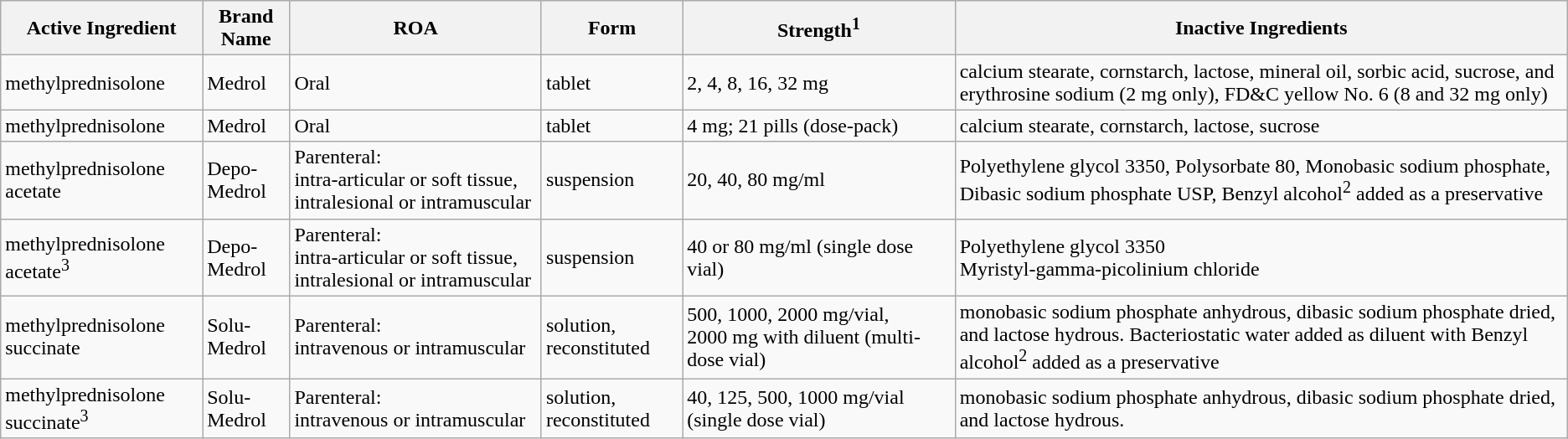<table class="wikitable">
<tr>
<th>Active Ingredient</th>
<th>Brand Name</th>
<th>ROA</th>
<th>Form</th>
<th>Strength<sup>1</sup></th>
<th>Inactive Ingredients</th>
</tr>
<tr>
<td>methylprednisolone</td>
<td>Medrol</td>
<td>Oral</td>
<td>tablet</td>
<td>2, 4, 8, 16, 32 mg</td>
<td>calcium stearate, cornstarch, lactose, mineral oil, sorbic acid, sucrose, and erythrosine sodium (2 mg only), FD&C yellow No. 6 (8 and 32 mg only)</td>
</tr>
<tr>
<td>methylprednisolone</td>
<td>Medrol</td>
<td>Oral</td>
<td>tablet</td>
<td>4 mg; 21 pills (dose-pack)</td>
<td>calcium stearate, cornstarch, lactose, sucrose</td>
</tr>
<tr>
<td>methylprednisolone acetate</td>
<td>Depo-Medrol</td>
<td>Parenteral:<br>intra-articular or soft tissue, intralesional or intramuscular</td>
<td>suspension</td>
<td>20, 40, 80 mg/ml</td>
<td>Polyethylene glycol 3350, Polysorbate 80, Monobasic sodium phosphate, Dibasic sodium phosphate USP, Benzyl alcohol<sup>2</sup> added as a preservative</td>
</tr>
<tr>
<td>methylprednisolone acetate<sup>3</sup></td>
<td>Depo-Medrol</td>
<td>Parenteral:<br>intra-articular or soft tissue, intralesional or intramuscular</td>
<td>suspension</td>
<td>40 or 80 mg/ml (single dose vial)</td>
<td>Polyethylene glycol 3350<br>Myristyl-gamma-picolinium chloride</td>
</tr>
<tr>
<td>methylprednisolone succinate</td>
<td>Solu-Medrol</td>
<td>Parenteral:<br>intravenous or intramuscular</td>
<td>solution, reconstituted</td>
<td>500, 1000, 2000 mg/vial, 2000 mg with diluent (multi-dose vial)</td>
<td>monobasic sodium phosphate anhydrous, dibasic sodium phosphate dried, and lactose hydrous. Bacteriostatic water added as diluent with Benzyl alcohol<sup>2</sup> added as a preservative</td>
</tr>
<tr>
<td>methylprednisolone succinate<sup>3</sup></td>
<td>Solu-Medrol</td>
<td>Parenteral:<br>intravenous or intramuscular</td>
<td>solution, reconstituted</td>
<td>40, 125, 500, 1000 mg/vial (single dose vial)</td>
<td>monobasic sodium phosphate anhydrous, dibasic sodium phosphate dried, and lactose hydrous.</td>
</tr>
</table>
